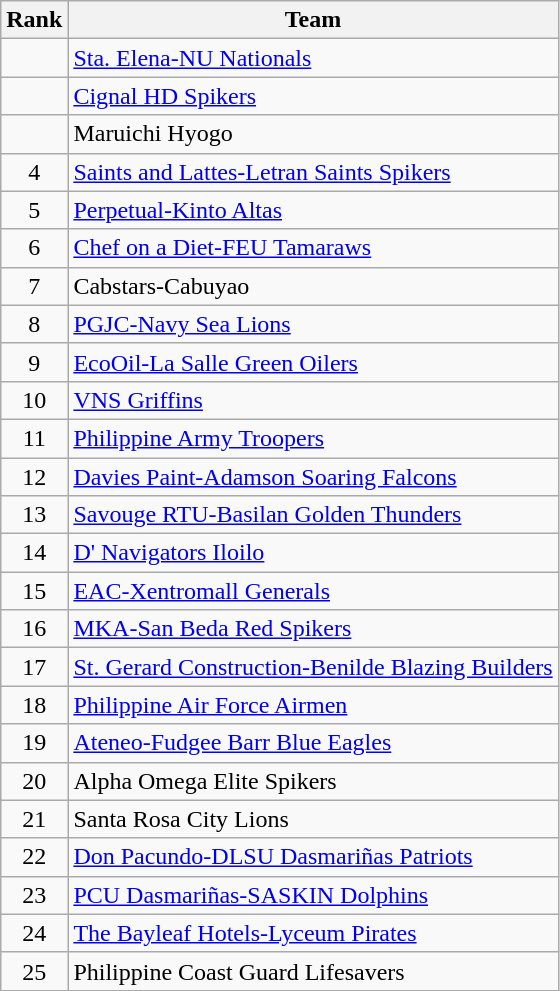<table class="wikitable" style="text-align: center;">
<tr>
<th>Rank</th>
<th>Team</th>
</tr>
<tr>
<td></td>
<td style="text-align:left"><a href='#'>Sta. Elena-NU Nationals</a></td>
</tr>
<tr>
<td></td>
<td style="text-align:left"><a href='#'>Cignal HD Spikers</a></td>
</tr>
<tr>
<td></td>
<td style="text-align:left">Maruichi Hyogo</td>
</tr>
<tr>
<td>4</td>
<td style="text-align:left"><a href='#'>Saints and Lattes-Letran Saints Spikers</a></td>
</tr>
<tr>
<td>5</td>
<td style="text-align:left"><a href='#'>Perpetual-Kinto Altas</a></td>
</tr>
<tr>
<td>6</td>
<td style="text-align:left"><a href='#'>Chef on a Diet-FEU Tamaraws</a></td>
</tr>
<tr>
<td>7</td>
<td style="text-align:left">Cabstars-Cabuyao</td>
</tr>
<tr>
<td>8</td>
<td style="text-align:left"><a href='#'>PGJC-Navy Sea Lions</a></td>
</tr>
<tr>
<td>9</td>
<td style="text-align:left"><a href='#'>EcoOil-La Salle Green Oilers</a></td>
</tr>
<tr>
<td>10</td>
<td style="text-align:left"><a href='#'>VNS Griffins</a></td>
</tr>
<tr>
<td>11</td>
<td style="text-align:left"><a href='#'>Philippine Army Troopers</a></td>
</tr>
<tr>
<td>12</td>
<td style="text-align:left"><a href='#'>Davies Paint-Adamson Soaring Falcons</a></td>
</tr>
<tr>
<td>13</td>
<td style="text-align:left"><a href='#'>Savouge RTU-Basilan Golden Thunders</a></td>
</tr>
<tr>
<td>14</td>
<td style="text-align:left"><a href='#'>D' Navigators Iloilo</a></td>
</tr>
<tr>
<td>15</td>
<td style="text-align:left"><a href='#'>EAC-Xentromall Generals</a></td>
</tr>
<tr>
<td>16</td>
<td style="text-align:left"><a href='#'>MKA-San Beda Red Spikers</a></td>
</tr>
<tr>
<td>17</td>
<td style="text-align:left"><a href='#'>St. Gerard Construction-Benilde Blazing Builders</a></td>
</tr>
<tr>
<td>18</td>
<td style="text-align:left"><a href='#'>Philippine Air Force Airmen</a></td>
</tr>
<tr>
<td>19</td>
<td style="text-align:left"><a href='#'>Ateneo-Fudgee Barr Blue Eagles</a></td>
</tr>
<tr>
<td>20</td>
<td style="text-align:left">Alpha Omega Elite Spikers</td>
</tr>
<tr>
<td>21</td>
<td style="text-align:left">Santa Rosa City Lions</td>
</tr>
<tr>
<td>22</td>
<td style="text-align:left"><a href='#'>Don Pacundo-DLSU Dasmariñas Patriots</a></td>
</tr>
<tr>
<td>23</td>
<td style="text-align:left"><a href='#'>PCU Dasmariñas-SASKIN Dolphins</a></td>
</tr>
<tr>
<td>24</td>
<td style="text-align:left"><a href='#'>The Bayleaf Hotels-Lyceum Pirates</a></td>
</tr>
<tr>
<td>25</td>
<td style="text-align:left">Philippine Coast Guard Lifesavers</td>
</tr>
</table>
